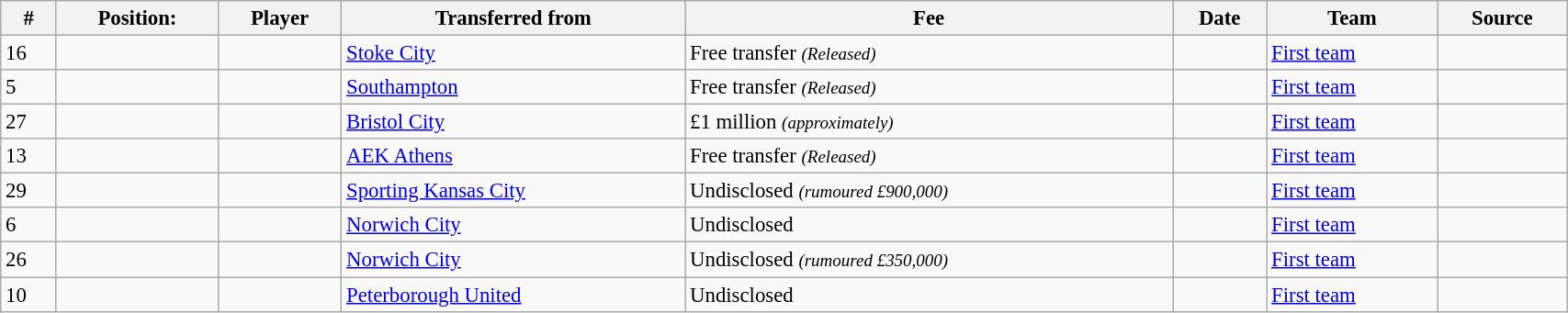<table class="wikitable sortable" style="width:90%; text-align:center; font-size:95%; text-align:left;">
<tr>
<th>#</th>
<th>Position:</th>
<th>Player</th>
<th>Transferred from</th>
<th>Fee</th>
<th>Date</th>
<th>Team</th>
<th>Source</th>
</tr>
<tr>
<td>16</td>
<td></td>
<td></td>
<td> <a href='#'>Stoke City</a></td>
<td>Free transfer <small><em>(Released)</em></small></td>
<td></td>
<td><a href='#'>First team</a></td>
<td></td>
</tr>
<tr>
<td>5</td>
<td></td>
<td></td>
<td> <a href='#'>Southampton</a></td>
<td>Free transfer <small><em>(Released)</em></small></td>
<td></td>
<td><a href='#'>First team</a></td>
<td></td>
</tr>
<tr>
<td>27</td>
<td></td>
<td></td>
<td> <a href='#'>Bristol City</a></td>
<td>£1 million <small><em>(approximately)</em></small></td>
<td></td>
<td><a href='#'>First team</a></td>
<td></td>
</tr>
<tr>
<td>13</td>
<td></td>
<td></td>
<td> <a href='#'>AEK Athens</a></td>
<td>Free transfer <small><em>(Released)</em></small></td>
<td></td>
<td><a href='#'>First team</a></td>
<td></td>
</tr>
<tr>
<td>29</td>
<td></td>
<td></td>
<td> <a href='#'>Sporting Kansas City</a></td>
<td>Undisclosed <small><em>(rumoured £900,000)</em></small></td>
<td></td>
<td><a href='#'>First team</a></td>
<td></td>
</tr>
<tr>
<td>6</td>
<td></td>
<td></td>
<td> <a href='#'>Norwich City</a></td>
<td>Undisclosed</td>
<td></td>
<td><a href='#'>First team</a></td>
<td></td>
</tr>
<tr>
<td>26</td>
<td></td>
<td></td>
<td> <a href='#'>Norwich City</a></td>
<td>Undisclosed <small><em>(rumoured £350,000)</em></small></td>
<td></td>
<td><a href='#'>First team</a></td>
<td></td>
</tr>
<tr>
<td>10</td>
<td></td>
<td></td>
<td> <a href='#'>Peterborough United</a></td>
<td>Undisclosed</td>
<td></td>
<td><a href='#'>First team</a></td>
<td></td>
</tr>
</table>
